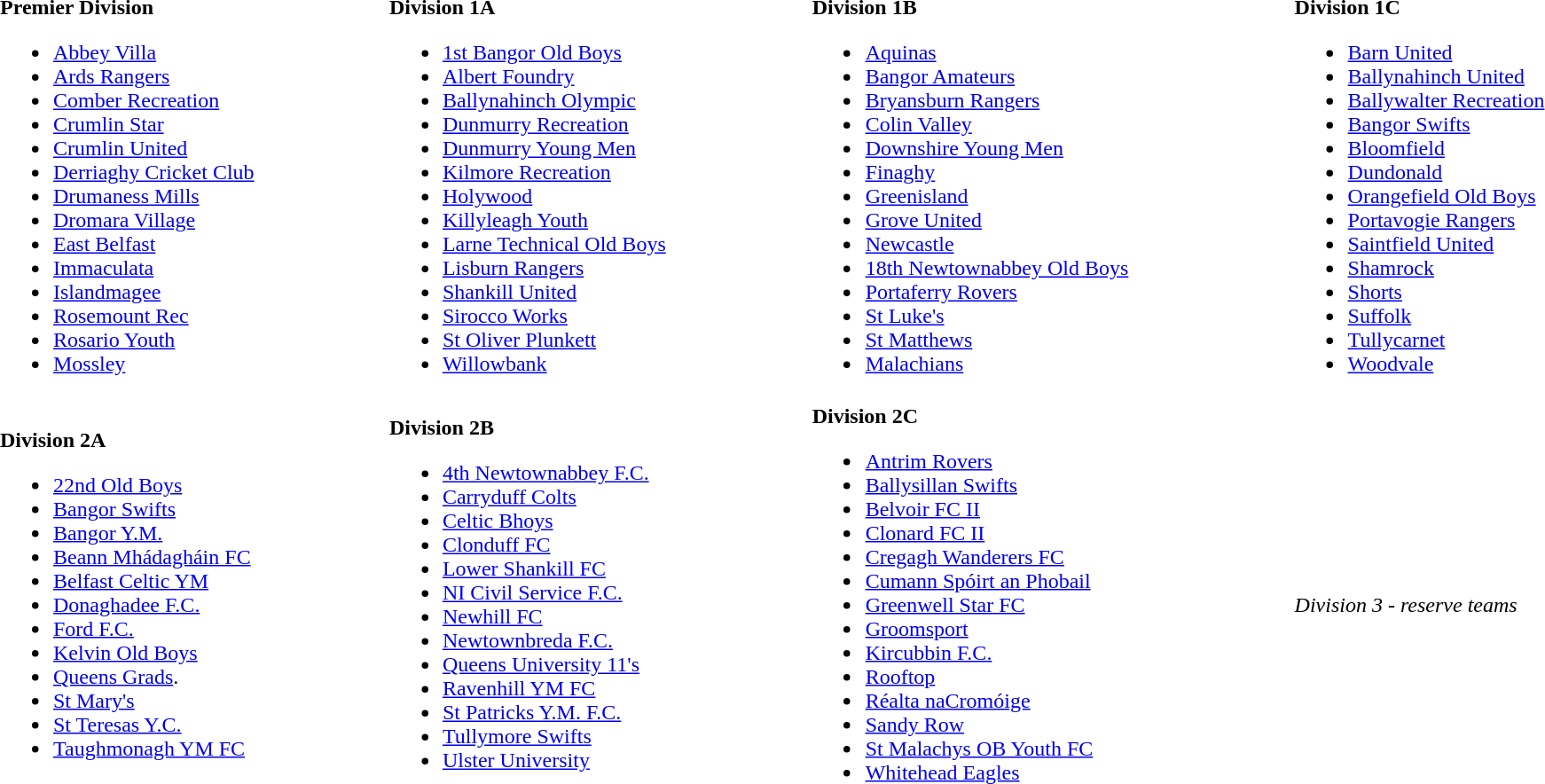<table -table cellpadding="1" cellspacing="3" style="width: 100%; text-align: left; border:0">
<tr>
<td valign="top"><br><strong>Premier Division</strong><ul><li><a href='#'>Abbey Villa</a></li><li><a href='#'>Ards Rangers</a></li><li><a href='#'>Comber Recreation</a></li><li><a href='#'>Crumlin Star</a></li><li><a href='#'>Crumlin United</a></li><li><a href='#'>Derriaghy Cricket Club</a></li><li><a href='#'>Drumaness Mills</a></li><li><a href='#'>Dromara Village</a></li><li><a href='#'>East Belfast</a></li><li><a href='#'>Immaculata</a></li><li><a href='#'>Islandmagee</a></li><li><a href='#'>Rosemount Rec</a></li><li><a href='#'>Rosario Youth</a></li><li><a href='#'>Mossley</a></li></ul></td>
<td valign="top"><br><strong>Division 1A</strong><ul><li><a href='#'>1st Bangor Old Boys</a></li><li><a href='#'>Albert Foundry</a></li><li><a href='#'>Ballynahinch Olympic</a></li><li><a href='#'>Dunmurry Recreation</a></li><li><a href='#'>Dunmurry Young Men</a></li><li><a href='#'>Kilmore Recreation</a></li><li><a href='#'>Holywood</a></li><li><a href='#'>Killyleagh Youth</a></li><li><a href='#'>Larne Technical Old Boys</a></li><li><a href='#'>Lisburn Rangers</a></li><li><a href='#'>Shankill United</a></li><li><a href='#'>Sirocco Works</a></li><li><a href='#'>St Oliver Plunkett</a></li><li><a href='#'>Willowbank</a></li></ul></td>
<td valign="top"><br><strong>Division 1B</strong><ul><li><a href='#'>Aquinas</a></li><li><a href='#'>Bangor Amateurs</a></li><li><a href='#'>Bryansburn Rangers</a></li><li><a href='#'>Colin Valley</a></li><li><a href='#'>Downshire Young Men</a></li><li><a href='#'>Finaghy</a></li><li><a href='#'>Greenisland</a></li><li><a href='#'>Grove United</a></li><li><a href='#'>Newcastle</a></li><li><a href='#'>18th Newtownabbey Old Boys</a></li><li><a href='#'>Portaferry Rovers</a></li><li><a href='#'>St Luke's</a></li><li><a href='#'>St Matthews</a></li><li><a href='#'>Malachians</a></li></ul></td>
<td valign="top"><br><strong>Division 1C</strong><ul><li><a href='#'>Barn United</a></li><li><a href='#'>Ballynahinch United</a></li><li><a href='#'>Ballywalter Recreation</a></li><li><a href='#'>Bangor Swifts</a></li><li><a href='#'>Bloomfield</a></li><li><a href='#'>Dundonald</a></li><li><a href='#'>Orangefield Old Boys</a></li><li><a href='#'>Portavogie Rangers</a></li><li><a href='#'>Saintfield United</a></li><li><a href='#'>Shamrock</a></li><li><a href='#'>Shorts</a></li><li><a href='#'>Suffolk</a></li><li><a href='#'>Tullycarnet</a></li><li><a href='#'>Woodvale</a></li></ul></td>
</tr>
<tr>
<td><strong>Division 2A</strong><br><ul><li><a href='#'>22nd Old Boys</a></li><li><a href='#'>Bangor Swifts</a></li><li><a href='#'>Bangor Y.M.</a></li><li><a href='#'>Beann Mhádagháin FC</a></li><li><a href='#'>Belfast Celtic YM</a></li><li><a href='#'>Donaghadee F.C.</a></li><li><a href='#'>Ford F.C.</a></li><li><a href='#'>Kelvin Old Boys</a></li><li><a href='#'>Queens Grads</a>.</li><li><a href='#'>St Mary's</a></li><li><a href='#'>St Teresas Y.C.</a></li><li><a href='#'>Taughmonagh YM FC</a></li></ul></td>
<td><strong>Division 2B</strong><br><ul><li><a href='#'>4th Newtownabbey F.C.</a></li><li><a href='#'>Carryduff Colts</a></li><li><a href='#'>Celtic Bhoys</a></li><li><a href='#'>Clonduff FC</a></li><li><a href='#'>Lower Shankill FC</a></li><li><a href='#'>NI Civil Service F.C.</a></li><li><a href='#'>Newhill FC</a></li><li><a href='#'>Newtownbreda F.C.</a></li><li><a href='#'>Queens University 11's</a></li><li><a href='#'>Ravenhill YM FC</a></li><li><a href='#'>St Patricks Y.M. F.C.</a></li><li><a href='#'>Tullymore Swifts</a></li><li><a href='#'>Ulster University</a></li></ul></td>
<td><strong>Division 2C </strong><br><ul><li><a href='#'>Antrim Rovers</a></li><li><a href='#'>Ballysillan Swifts</a></li><li><a href='#'>Belvoir FC II</a></li><li><a href='#'>Clonard FC II</a></li><li><a href='#'>Cregagh Wanderers FC</a></li><li><a href='#'>Cumann Spóirt an Phobail</a></li><li><a href='#'>Greenwell Star FC</a></li><li><a href='#'>Groomsport</a></li><li><a href='#'>Kircubbin F.C.</a></li><li><a href='#'>Rooftop</a></li><li><a href='#'>Réalta naCromóige</a></li><li><a href='#'>Sandy Row</a></li><li><a href='#'>St Malachys OB Youth FC</a></li><li><a href='#'>Whitehead Eagles</a></li></ul></td>
<td><em>Division 3 - reserve teams</em></td>
</tr>
</table>
